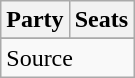<table class=wikitable>
<tr>
<th colspan=2>Party</th>
<th>Seats</th>
</tr>
<tr>
</tr>
<tr>
</tr>
<tr>
</tr>
<tr>
<td colspan=9>Source</td>
</tr>
</table>
